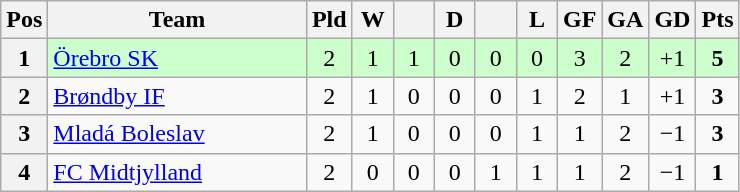<table class=wikitable style="text-align:center">
<tr>
<th width=20>Pos</th>
<th width=165>Team</th>
<th width=20>Pld</th>
<th width=20>W</th>
<th width=20></th>
<th width=20>D</th>
<th width=20></th>
<th width=20>L</th>
<th width=20>GF</th>
<th width=20>GA</th>
<th width=20>GD</th>
<th width=20>Pts</th>
</tr>
<tr style="background:#cfc;">
<th>1</th>
<td style="text-align:left"> <a href='#'>Örebro SK</a></td>
<td>2</td>
<td>1</td>
<td>1</td>
<td>0</td>
<td>0</td>
<td>0</td>
<td>3</td>
<td>2</td>
<td>+1</td>
<td><strong>5</strong></td>
</tr>
<tr>
<th>2</th>
<td style="text-align:left"> <a href='#'>Brøndby IF</a></td>
<td>2</td>
<td>1</td>
<td>0</td>
<td>0</td>
<td>0</td>
<td>1</td>
<td>2</td>
<td>1</td>
<td>+1</td>
<td><strong>3</strong></td>
</tr>
<tr>
<th>3</th>
<td style="text-align:left"> <a href='#'>Mladá Boleslav</a></td>
<td>2</td>
<td>1</td>
<td>0</td>
<td>0</td>
<td>0</td>
<td>1</td>
<td>1</td>
<td>2</td>
<td>−1</td>
<td><strong>3</strong></td>
</tr>
<tr>
<th>4</th>
<td style="text-align:left"> <a href='#'>FC Midtjylland</a></td>
<td>2</td>
<td>0</td>
<td>0</td>
<td>0</td>
<td>1</td>
<td>1</td>
<td>1</td>
<td>2</td>
<td>−1</td>
<td><strong>1</strong></td>
</tr>
</table>
